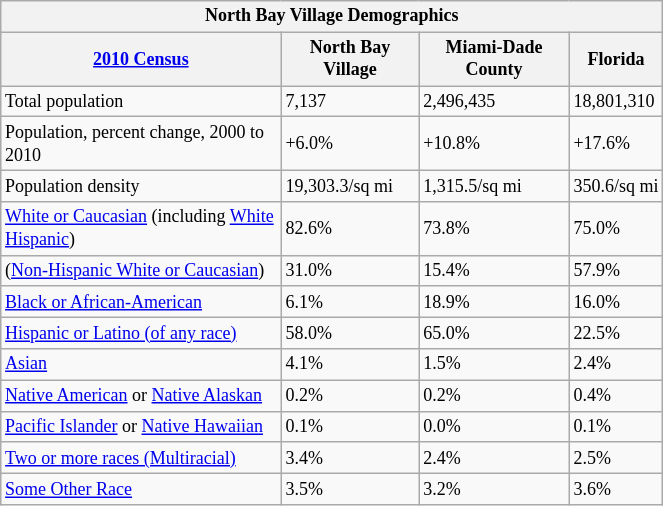<table class="wikitable" style="float: left; margin-right: 2em; width: 35%; font-size: 75%;">
<tr>
<th colspan=4>North Bay Village Demographics</th>
</tr>
<tr>
<th><a href='#'>2010 Census</a></th>
<th>North Bay Village</th>
<th>Miami-Dade County</th>
<th>Florida</th>
</tr>
<tr>
<td>Total population</td>
<td>7,137</td>
<td>2,496,435</td>
<td>18,801,310</td>
</tr>
<tr>
<td>Population, percent change, 2000 to 2010</td>
<td>+6.0%</td>
<td>+10.8%</td>
<td>+17.6%</td>
</tr>
<tr>
<td>Population density</td>
<td>19,303.3/sq mi</td>
<td>1,315.5/sq mi</td>
<td>350.6/sq mi</td>
</tr>
<tr>
<td><a href='#'>White or Caucasian</a> (including <a href='#'>White Hispanic</a>)</td>
<td>82.6%</td>
<td>73.8%</td>
<td>75.0%</td>
</tr>
<tr>
<td>(<a href='#'>Non-Hispanic White or Caucasian</a>)</td>
<td>31.0%</td>
<td>15.4%</td>
<td>57.9%</td>
</tr>
<tr>
<td><a href='#'>Black or African-American</a></td>
<td>6.1%</td>
<td>18.9%</td>
<td>16.0%</td>
</tr>
<tr>
<td><a href='#'>Hispanic or Latino (of any race)</a></td>
<td>58.0%</td>
<td>65.0%</td>
<td>22.5%</td>
</tr>
<tr>
<td><a href='#'>Asian</a></td>
<td>4.1%</td>
<td>1.5%</td>
<td>2.4%</td>
</tr>
<tr>
<td><a href='#'>Native American</a> or <a href='#'>Native Alaskan</a></td>
<td>0.2%</td>
<td>0.2%</td>
<td>0.4%</td>
</tr>
<tr>
<td><a href='#'>Pacific Islander</a> or <a href='#'>Native Hawaiian</a></td>
<td>0.1%</td>
<td>0.0%</td>
<td>0.1%</td>
</tr>
<tr>
<td><a href='#'>Two or more races (Multiracial)</a></td>
<td>3.4%</td>
<td>2.4%</td>
<td>2.5%</td>
</tr>
<tr>
<td><a href='#'>Some Other Race</a></td>
<td>3.5%</td>
<td>3.2%</td>
<td>3.6%</td>
</tr>
</table>
